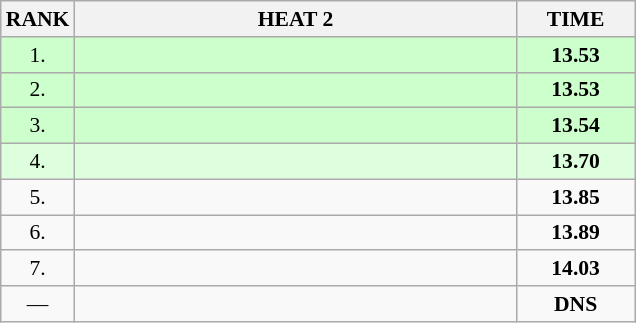<table class="wikitable" style="border-collapse: collapse; font-size: 90%;">
<tr>
<th>RANK</th>
<th style="width: 20em">HEAT 2</th>
<th style="width: 5em">TIME</th>
</tr>
<tr style="background:#ccffcc;">
<td align="center">1.</td>
<td></td>
<td align="center"><strong>13.53</strong></td>
</tr>
<tr style="background:#ccffcc;">
<td align="center">2.</td>
<td></td>
<td align="center"><strong>13.53</strong></td>
</tr>
<tr style="background:#ccffcc;">
<td align="center">3.</td>
<td></td>
<td align="center"><strong>13.54</strong></td>
</tr>
<tr style="background:#ddffdd;">
<td align="center">4.</td>
<td></td>
<td align="center"><strong>13.70</strong></td>
</tr>
<tr>
<td align="center">5.</td>
<td></td>
<td align="center"><strong>13.85</strong></td>
</tr>
<tr>
<td align="center">6.</td>
<td></td>
<td align="center"><strong>13.89</strong></td>
</tr>
<tr>
<td align="center">7.</td>
<td></td>
<td align="center"><strong>14.03</strong></td>
</tr>
<tr>
<td align="center">—</td>
<td></td>
<td align="center"><strong>DNS</strong></td>
</tr>
</table>
